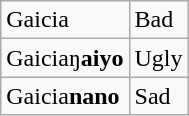<table class="wikitable">
<tr>
<td>Gaicia</td>
<td>Bad</td>
</tr>
<tr>
<td>Gaiciaŋ<strong>aiyo</strong></td>
<td>Ugly</td>
</tr>
<tr>
<td>Gaicia<strong>nano</strong></td>
<td>Sad</td>
</tr>
</table>
